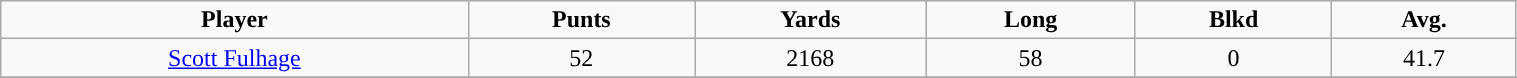<table class="wikitable" width="80%">
<tr align="center">
<td><strong>Player</strong></td>
<td><strong>Punts</strong></td>
<td><strong>Yards</strong></td>
<td><strong>Long</strong></td>
<td><strong>Blkd</strong></td>
<td><strong>Avg.</strong></td>
</tr>
<tr align="center" bgcolor="">
<td><a href='#'>Scott Fulhage</a></td>
<td>52</td>
<td>2168</td>
<td>58</td>
<td>0</td>
<td>41.7</td>
</tr>
<tr align="center" bgcolor="">
</tr>
</table>
